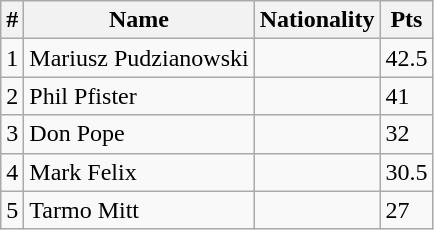<table class="wikitable">
<tr>
<th>#</th>
<th>Name</th>
<th>Nationality</th>
<th>Pts</th>
</tr>
<tr>
<td>1</td>
<td>Mariusz Pudzianowski</td>
<td></td>
<td>42.5</td>
</tr>
<tr>
<td>2</td>
<td>Phil Pfister</td>
<td></td>
<td>41</td>
</tr>
<tr>
<td>3</td>
<td>Don Pope</td>
<td></td>
<td>32</td>
</tr>
<tr>
<td>4</td>
<td>Mark Felix</td>
<td></td>
<td>30.5</td>
</tr>
<tr>
<td>5</td>
<td>Tarmo Mitt</td>
<td></td>
<td>27</td>
</tr>
</table>
